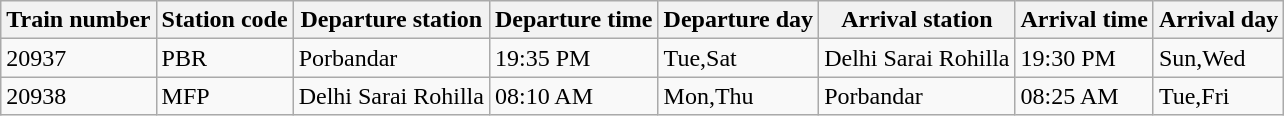<table class="wikitable">
<tr>
<th>Train number</th>
<th>Station code</th>
<th>Departure station</th>
<th>Departure time</th>
<th>Departure day</th>
<th>Arrival station</th>
<th>Arrival time</th>
<th>Arrival day</th>
</tr>
<tr>
<td>20937</td>
<td>PBR</td>
<td>Porbandar</td>
<td>19:35 PM</td>
<td>Tue,Sat</td>
<td>Delhi Sarai Rohilla</td>
<td>19:30 PM</td>
<td>Sun,Wed</td>
</tr>
<tr>
<td>20938</td>
<td>MFP</td>
<td>Delhi Sarai Rohilla</td>
<td>08:10 AM</td>
<td>Mon,Thu</td>
<td>Porbandar</td>
<td>08:25 AM</td>
<td>Tue,Fri</td>
</tr>
</table>
